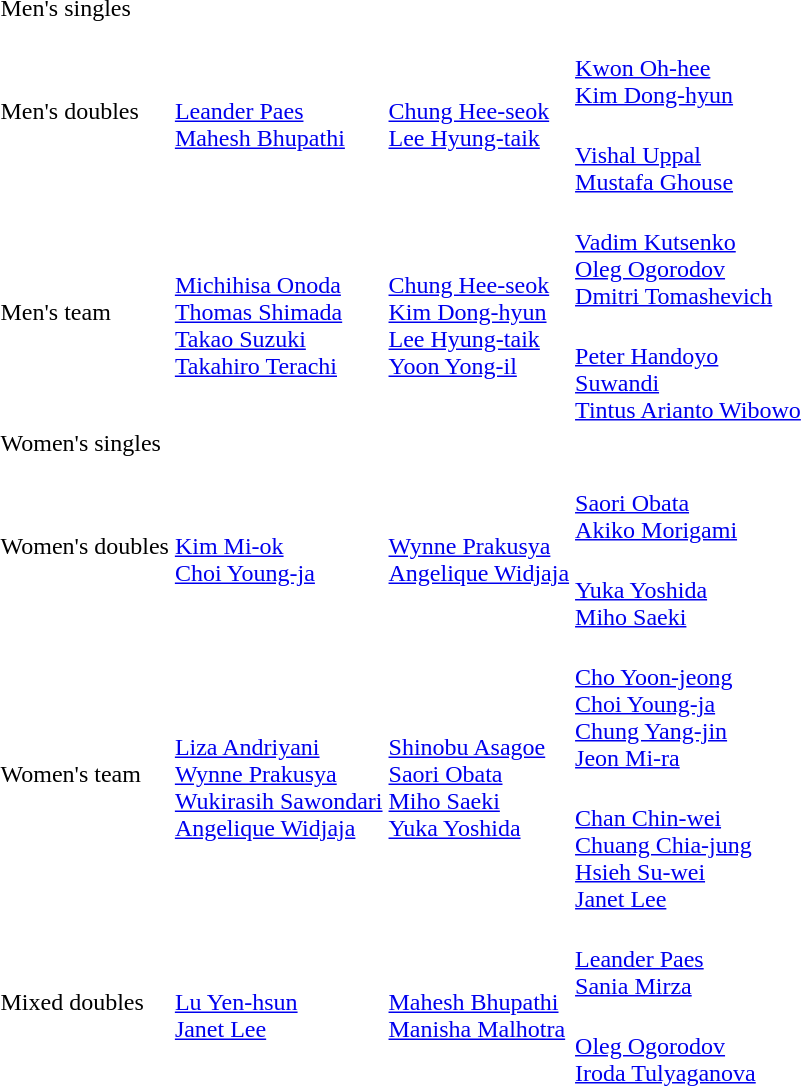<table>
<tr>
<td rowspan=2>Men's singles<br></td>
<td rowspan=2></td>
<td rowspan=2></td>
<td></td>
</tr>
<tr>
<td></td>
</tr>
<tr>
<td rowspan=2>Men's doubles<br></td>
<td rowspan=2><br><a href='#'>Leander Paes</a><br><a href='#'>Mahesh Bhupathi</a></td>
<td rowspan=2><br><a href='#'>Chung Hee-seok</a><br><a href='#'>Lee Hyung-taik</a></td>
<td><br><a href='#'>Kwon Oh-hee</a><br><a href='#'>Kim Dong-hyun</a></td>
</tr>
<tr>
<td><br><a href='#'>Vishal Uppal</a><br><a href='#'>Mustafa Ghouse</a></td>
</tr>
<tr>
<td rowspan=2>Men's team<br></td>
<td rowspan=2><br><a href='#'>Michihisa Onoda</a><br><a href='#'>Thomas Shimada</a><br><a href='#'>Takao Suzuki</a><br><a href='#'>Takahiro Terachi</a></td>
<td rowspan=2><br><a href='#'>Chung Hee-seok</a><br><a href='#'>Kim Dong-hyun</a><br><a href='#'>Lee Hyung-taik</a><br><a href='#'>Yoon Yong-il</a></td>
<td><br><a href='#'>Vadim Kutsenko</a><br><a href='#'>Oleg Ogorodov</a><br><a href='#'>Dmitri Tomashevich</a></td>
</tr>
<tr>
<td><br><a href='#'>Peter Handoyo</a><br><a href='#'>Suwandi</a><br><a href='#'>Tintus Arianto Wibowo</a></td>
</tr>
<tr>
<td rowspan=2>Women's singles<br></td>
<td rowspan=2></td>
<td rowspan=2></td>
<td></td>
</tr>
<tr>
<td></td>
</tr>
<tr>
<td rowspan=2>Women's doubles<br></td>
<td rowspan=2><br><a href='#'>Kim Mi-ok</a><br><a href='#'>Choi Young-ja</a></td>
<td rowspan=2><br><a href='#'>Wynne Prakusya</a><br><a href='#'>Angelique Widjaja</a></td>
<td><br><a href='#'>Saori Obata</a><br><a href='#'>Akiko Morigami</a></td>
</tr>
<tr>
<td><br><a href='#'>Yuka Yoshida</a><br><a href='#'>Miho Saeki</a></td>
</tr>
<tr>
<td rowspan=2>Women's team<br></td>
<td rowspan=2><br><a href='#'>Liza Andriyani</a><br><a href='#'>Wynne Prakusya</a><br><a href='#'>Wukirasih Sawondari</a><br><a href='#'>Angelique Widjaja</a></td>
<td rowspan=2><br><a href='#'>Shinobu Asagoe</a><br><a href='#'>Saori Obata</a><br><a href='#'>Miho Saeki</a><br><a href='#'>Yuka Yoshida</a></td>
<td><br><a href='#'>Cho Yoon-jeong</a><br><a href='#'>Choi Young-ja</a><br><a href='#'>Chung Yang-jin</a><br><a href='#'>Jeon Mi-ra</a></td>
</tr>
<tr>
<td><br><a href='#'>Chan Chin-wei</a><br><a href='#'>Chuang Chia-jung</a><br><a href='#'>Hsieh Su-wei</a><br><a href='#'>Janet Lee</a></td>
</tr>
<tr>
<td rowspan=2>Mixed doubles<br></td>
<td rowspan=2><br><a href='#'>Lu Yen-hsun</a><br><a href='#'>Janet Lee</a></td>
<td rowspan=2><br><a href='#'>Mahesh Bhupathi</a><br><a href='#'>Manisha Malhotra</a></td>
<td><br><a href='#'>Leander Paes</a><br><a href='#'>Sania Mirza</a></td>
</tr>
<tr>
<td><br><a href='#'>Oleg Ogorodov</a><br><a href='#'>Iroda Tulyaganova</a></td>
</tr>
</table>
